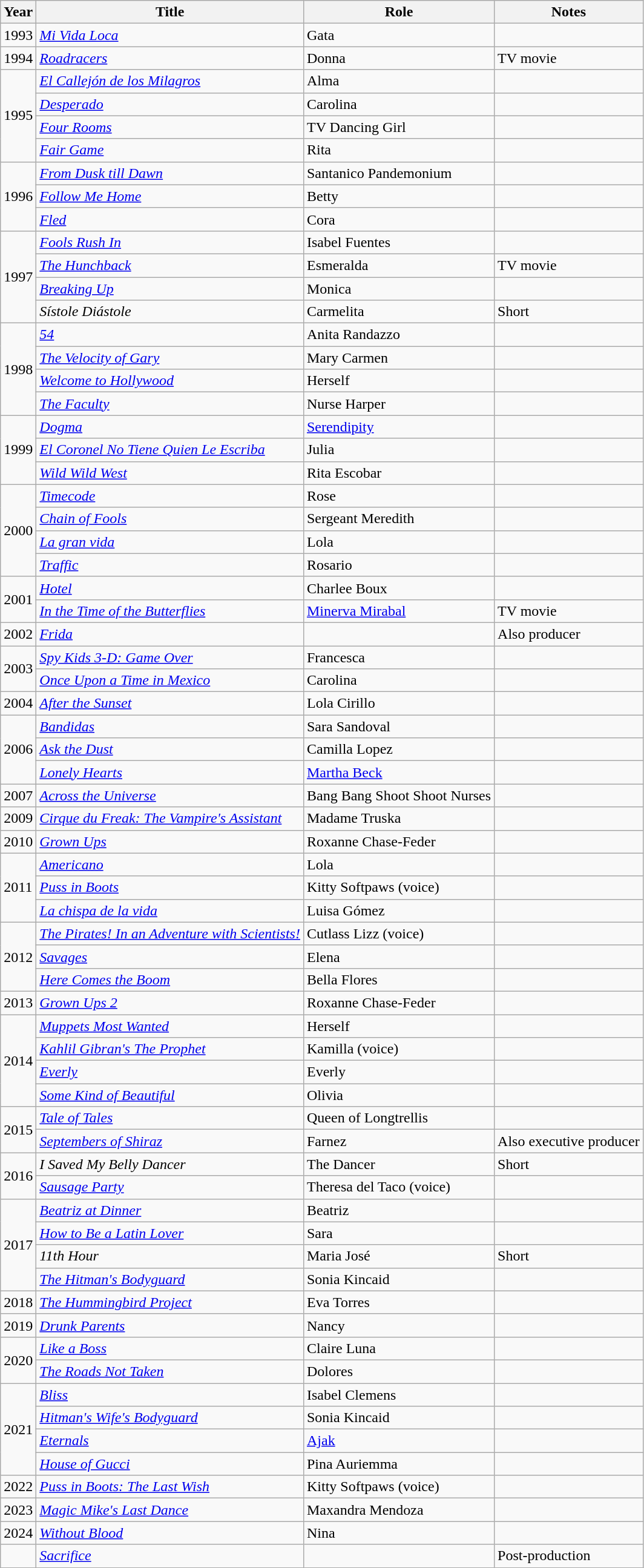<table class="wikitable plainrowheaders sortable" style="margin-right: 0;">
<tr>
<th>Year</th>
<th>Title</th>
<th>Role</th>
<th>Notes</th>
</tr>
<tr>
<td>1993</td>
<td><em><a href='#'>Mi Vida Loca</a></em></td>
<td>Gata</td>
<td></td>
</tr>
<tr>
<td>1994</td>
<td><em><a href='#'>Roadracers</a></em></td>
<td>Donna</td>
<td>TV movie</td>
</tr>
<tr>
<td rowspan="4">1995</td>
<td><em><a href='#'>El Callejón de los Milagros</a></em></td>
<td>Alma</td>
<td></td>
</tr>
<tr>
<td><em><a href='#'>Desperado</a></em></td>
<td>Carolina</td>
<td></td>
</tr>
<tr>
<td><em><a href='#'>Four Rooms</a></em></td>
<td>TV Dancing Girl</td>
<td></td>
</tr>
<tr>
<td><em><a href='#'>Fair Game</a></em></td>
<td>Rita</td>
<td></td>
</tr>
<tr>
<td rowspan="3">1996</td>
<td><em><a href='#'>From Dusk till Dawn</a></em></td>
<td>Santanico Pandemonium</td>
<td></td>
</tr>
<tr>
<td><em><a href='#'>Follow Me Home</a></em></td>
<td>Betty</td>
<td></td>
</tr>
<tr>
<td><em><a href='#'>Fled</a></em></td>
<td>Cora</td>
<td></td>
</tr>
<tr>
<td rowspan="4">1997</td>
<td><em><a href='#'>Fools Rush In</a></em></td>
<td>Isabel Fuentes</td>
<td></td>
</tr>
<tr>
<td><em><a href='#'>The Hunchback</a></em></td>
<td>Esmeralda</td>
<td>TV movie</td>
</tr>
<tr>
<td><em><a href='#'>Breaking Up</a></em></td>
<td>Monica</td>
<td></td>
</tr>
<tr>
<td><em>Sístole Diástole</em></td>
<td>Carmelita</td>
<td>Short</td>
</tr>
<tr>
<td rowspan="4">1998</td>
<td><em><a href='#'>54</a></em></td>
<td>Anita Randazzo</td>
<td></td>
</tr>
<tr>
<td><em><a href='#'>The Velocity of Gary</a></em></td>
<td>Mary Carmen</td>
<td></td>
</tr>
<tr>
<td><em><a href='#'>Welcome to Hollywood</a></em></td>
<td>Herself</td>
<td></td>
</tr>
<tr>
<td><em><a href='#'>The Faculty</a></em></td>
<td>Nurse Harper</td>
<td></td>
</tr>
<tr>
<td rowspan="3">1999</td>
<td><em><a href='#'>Dogma</a></em></td>
<td><a href='#'>Serendipity</a></td>
<td></td>
</tr>
<tr>
<td><em><a href='#'>El Coronel No Tiene Quien Le Escriba</a></em></td>
<td>Julia</td>
<td></td>
</tr>
<tr>
<td><em><a href='#'>Wild Wild West</a></em></td>
<td>Rita Escobar</td>
<td></td>
</tr>
<tr>
<td rowspan="4">2000</td>
<td><em><a href='#'>Timecode</a></em></td>
<td>Rose</td>
<td></td>
</tr>
<tr>
<td><em><a href='#'>Chain of Fools</a></em></td>
<td>Sergeant Meredith</td>
<td></td>
</tr>
<tr>
<td><em><a href='#'>La gran vida</a></em></td>
<td>Lola</td>
<td></td>
</tr>
<tr>
<td><em><a href='#'>Traffic</a></em></td>
<td>Rosario</td>
<td></td>
</tr>
<tr>
<td rowspan="2">2001</td>
<td><em><a href='#'>Hotel</a></em></td>
<td>Charlee Boux</td>
<td></td>
</tr>
<tr>
<td><em><a href='#'>In the Time of the Butterflies</a></em></td>
<td><a href='#'>Minerva Mirabal</a></td>
<td>TV movie</td>
</tr>
<tr>
<td>2002</td>
<td><em><a href='#'>Frida</a></em></td>
<td></td>
<td>Also producer</td>
</tr>
<tr>
<td rowspan="2">2003</td>
<td><em><a href='#'>Spy Kids 3-D: Game Over</a></em></td>
<td>Francesca</td>
<td></td>
</tr>
<tr>
<td><em><a href='#'>Once Upon a Time in Mexico</a></em></td>
<td>Carolina</td>
<td></td>
</tr>
<tr>
<td>2004</td>
<td><em><a href='#'>After the Sunset</a></em></td>
<td>Lola Cirillo</td>
<td></td>
</tr>
<tr>
<td rowspan="3">2006</td>
<td><em><a href='#'>Bandidas</a></em></td>
<td>Sara Sandoval</td>
<td></td>
</tr>
<tr>
<td><em><a href='#'>Ask the Dust</a></em></td>
<td>Camilla Lopez</td>
<td></td>
</tr>
<tr>
<td><em><a href='#'>Lonely Hearts</a></em></td>
<td><a href='#'>Martha Beck</a></td>
<td></td>
</tr>
<tr>
<td>2007</td>
<td><em><a href='#'>Across the Universe</a></em></td>
<td>Bang Bang Shoot Shoot Nurses</td>
<td></td>
</tr>
<tr>
<td>2009</td>
<td><em><a href='#'>Cirque du Freak: The Vampire's Assistant</a></em></td>
<td>Madame Truska</td>
<td></td>
</tr>
<tr>
<td>2010</td>
<td><em><a href='#'>Grown Ups</a></em></td>
<td>Roxanne Chase-Feder</td>
<td></td>
</tr>
<tr>
<td rowspan="3">2011</td>
<td><em><a href='#'>Americano</a></em></td>
<td>Lola</td>
<td></td>
</tr>
<tr>
<td><em><a href='#'>Puss in Boots</a></em></td>
<td>Kitty Softpaws (voice)</td>
<td></td>
</tr>
<tr>
<td><em><a href='#'>La chispa de la vida</a></em></td>
<td>Luisa Gómez</td>
<td></td>
</tr>
<tr>
<td rowspan="3">2012</td>
<td><em><a href='#'>The Pirates! In an Adventure with Scientists!</a></em></td>
<td>Cutlass Lizz (voice)</td>
<td></td>
</tr>
<tr>
<td><em><a href='#'>Savages</a></em></td>
<td>Elena</td>
<td></td>
</tr>
<tr>
<td><em><a href='#'>Here Comes the Boom</a></em></td>
<td>Bella Flores</td>
<td></td>
</tr>
<tr>
<td>2013</td>
<td><em><a href='#'>Grown Ups 2</a></em></td>
<td>Roxanne Chase-Feder</td>
<td></td>
</tr>
<tr>
<td rowspan="4">2014</td>
<td><em><a href='#'>Muppets Most Wanted</a></em></td>
<td>Herself</td>
<td></td>
</tr>
<tr>
<td><em><a href='#'>Kahlil Gibran's The Prophet</a></em></td>
<td>Kamilla (voice)</td>
<td></td>
</tr>
<tr>
<td><em><a href='#'>Everly</a></em></td>
<td>Everly</td>
<td></td>
</tr>
<tr>
<td><em><a href='#'>Some Kind of Beautiful</a></em></td>
<td>Olivia</td>
<td></td>
</tr>
<tr>
<td rowspan="2">2015</td>
<td><em><a href='#'>Tale of Tales</a></em></td>
<td>Queen of Longtrellis</td>
<td></td>
</tr>
<tr>
<td><em><a href='#'>Septembers of Shiraz</a></em></td>
<td>Farnez</td>
<td>Also executive producer</td>
</tr>
<tr>
<td rowspan="2">2016</td>
<td><em>I Saved My Belly Dancer</em></td>
<td>The Dancer</td>
<td>Short</td>
</tr>
<tr>
<td><em><a href='#'>Sausage Party</a></em></td>
<td>Theresa del Taco (voice)</td>
<td></td>
</tr>
<tr>
<td rowspan="4">2017</td>
<td><em><a href='#'>Beatriz at Dinner</a></em></td>
<td>Beatriz</td>
<td></td>
</tr>
<tr>
<td><em><a href='#'>How to Be a Latin Lover</a></em></td>
<td>Sara</td>
<td></td>
</tr>
<tr>
<td><em>11th Hour</em></td>
<td>Maria José</td>
<td>Short</td>
</tr>
<tr>
<td><em><a href='#'>The Hitman's Bodyguard</a></em></td>
<td>Sonia Kincaid</td>
<td></td>
</tr>
<tr>
<td>2018</td>
<td><em><a href='#'>The Hummingbird Project</a></em></td>
<td>Eva Torres</td>
<td></td>
</tr>
<tr>
<td>2019</td>
<td><em><a href='#'>Drunk Parents</a></em></td>
<td>Nancy</td>
<td></td>
</tr>
<tr>
<td rowspan="2">2020</td>
<td><em><a href='#'>Like a Boss</a></em></td>
<td>Claire Luna</td>
<td></td>
</tr>
<tr>
<td><em><a href='#'>The Roads Not Taken</a></em></td>
<td>Dolores</td>
<td></td>
</tr>
<tr>
<td rowspan="4">2021</td>
<td><em><a href='#'>Bliss</a></em></td>
<td>Isabel Clemens</td>
<td></td>
</tr>
<tr>
<td><em><a href='#'>Hitman's Wife's Bodyguard</a></em></td>
<td>Sonia Kincaid</td>
<td></td>
</tr>
<tr>
<td><em><a href='#'>Eternals</a></em></td>
<td><a href='#'>Ajak</a></td>
<td></td>
</tr>
<tr>
<td><em><a href='#'>House of Gucci</a></em></td>
<td>Pina Auriemma</td>
<td></td>
</tr>
<tr>
<td>2022</td>
<td><em><a href='#'>Puss in Boots: The Last Wish</a></em></td>
<td>Kitty Softpaws (voice)</td>
<td></td>
</tr>
<tr>
<td>2023</td>
<td><em><a href='#'>Magic Mike's Last Dance</a></em></td>
<td>Maxandra Mendoza</td>
<td></td>
</tr>
<tr>
<td>2024</td>
<td><em><a href='#'>Without Blood</a></em></td>
<td>Nina</td>
<td></td>
</tr>
<tr>
<td></td>
<td><em><a href='#'>Sacrifice</a></em></td>
<td></td>
<td>Post-production</td>
</tr>
</table>
